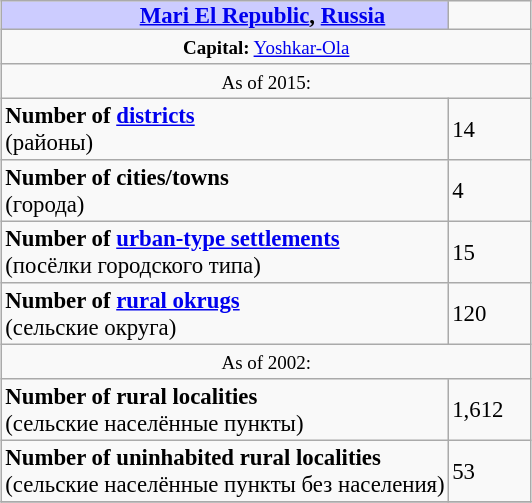<table border=1 align="left" cellpadding=2 cellspacing=0 style="margin: 0 0 1em 1em; background: #f9f9f9; border: 1px #aaa solid; border-collapse: collapse; font-size: 95%;">
<tr>
<th bgcolor="#ccccff" style="padding:0 0 0 50px;"><a href='#'>Mari El Republic</a>, <a href='#'>Russia</a></th>
<td width="50px"></td>
</tr>
<tr>
<td colspan=2 align="center"><small><strong>Capital:</strong> <a href='#'>Yoshkar-Ola</a></small></td>
</tr>
<tr>
<td colspan=2 align="center"><small>As of 2015:</small></td>
</tr>
<tr>
<td><strong>Number of <a href='#'>districts</a></strong><br>(районы)</td>
<td>14</td>
</tr>
<tr>
<td><strong>Number of cities/towns</strong><br>(города)</td>
<td>4</td>
</tr>
<tr>
<td><strong>Number of <a href='#'>urban-type settlements</a></strong><br>(посёлки городского типа)</td>
<td>15</td>
</tr>
<tr>
<td><strong>Number of <a href='#'>rural okrugs</a></strong><br>(сельские округа)</td>
<td>120</td>
</tr>
<tr>
<td colspan=2 align="center"><small>As of 2002:</small></td>
</tr>
<tr>
<td><strong>Number of rural localities</strong><br>(сельские населённые пункты)</td>
<td>1,612</td>
</tr>
<tr>
<td><strong>Number of uninhabited rural localities</strong><br>(сельские населённые пункты без населения)</td>
<td>53</td>
</tr>
<tr>
</tr>
</table>
